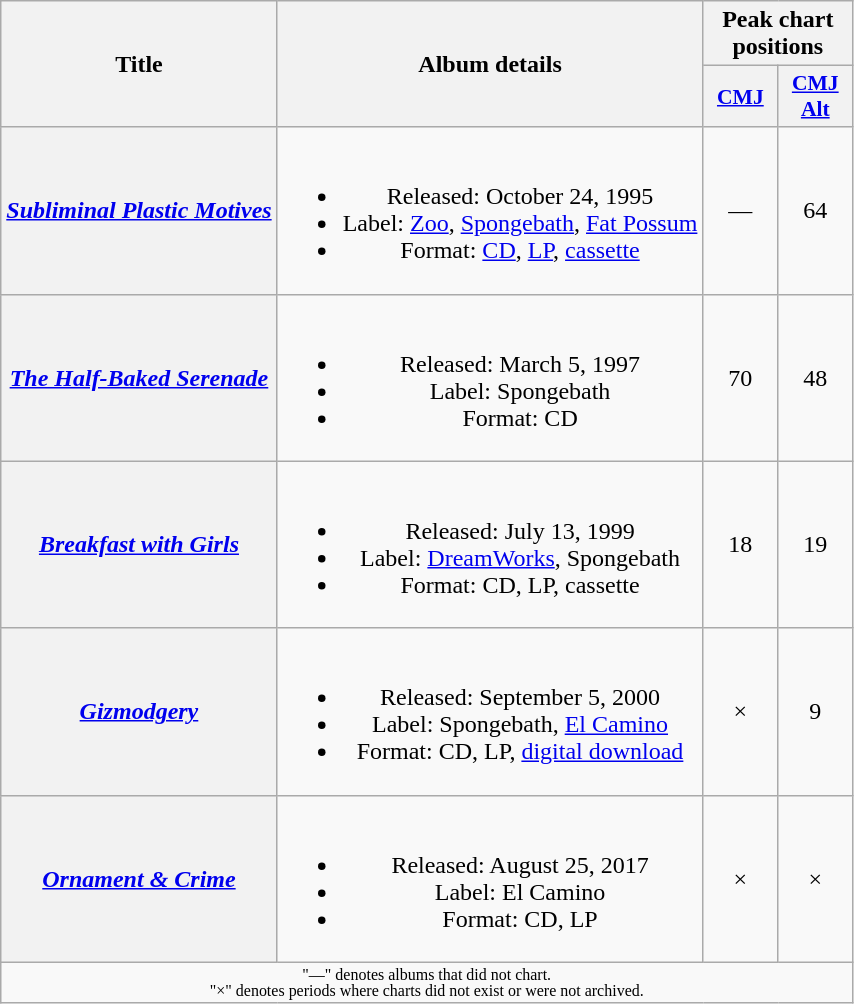<table class="wikitable plainrowheaders" style="text-align:center;">
<tr>
<th rowspan="2">Title</th>
<th rowspan="2">Album details</th>
<th colspan="2">Peak chart positions</th>
</tr>
<tr>
<th style="width:3em;font-size:90%;"><a href='#'>CMJ</a><br></th>
<th style="width:3em;font-size:90%;"><a href='#'>CMJ Alt</a><br></th>
</tr>
<tr>
<th scope="row"><em><a href='#'>Subliminal Plastic Motives</a></em></th>
<td><br><ul><li>Released: October 24, 1995</li><li>Label: <a href='#'>Zoo</a>, <a href='#'>Spongebath</a>, <a href='#'>Fat Possum</a></li><li>Format: <a href='#'>CD</a>, <a href='#'>LP</a>, <a href='#'>cassette</a></li></ul></td>
<td>—</td>
<td>64</td>
</tr>
<tr>
<th scope="row"><em><a href='#'>The Half-Baked Serenade</a></em></th>
<td><br><ul><li>Released: March 5, 1997</li><li>Label: Spongebath</li><li>Format: CD</li></ul></td>
<td>70</td>
<td>48</td>
</tr>
<tr>
<th scope="row"><em><a href='#'>Breakfast with Girls</a></em></th>
<td><br><ul><li>Released: July 13, 1999</li><li>Label: <a href='#'>DreamWorks</a>, Spongebath</li><li>Format: CD, LP, cassette</li></ul></td>
<td>18</td>
<td>19</td>
</tr>
<tr>
<th scope="row"><em><a href='#'>Gizmodgery</a></em></th>
<td><br><ul><li>Released: September 5, 2000</li><li>Label: Spongebath, <a href='#'>El Camino</a></li><li>Format: CD, LP, <a href='#'>digital download</a></li></ul></td>
<td>×</td>
<td>9</td>
</tr>
<tr>
<th scope="row"><em><a href='#'>Ornament & Crime</a></em></th>
<td><br><ul><li>Released: August 25, 2017</li><li>Label: El Camino</li><li>Format: CD, LP</li></ul></td>
<td>×</td>
<td>×</td>
</tr>
<tr>
<td colspan="8" style="text-align:center; font-size:8pt;">"—" denotes albums that did not chart.<br>"×" denotes periods where charts did not exist or were not archived.</td>
</tr>
</table>
